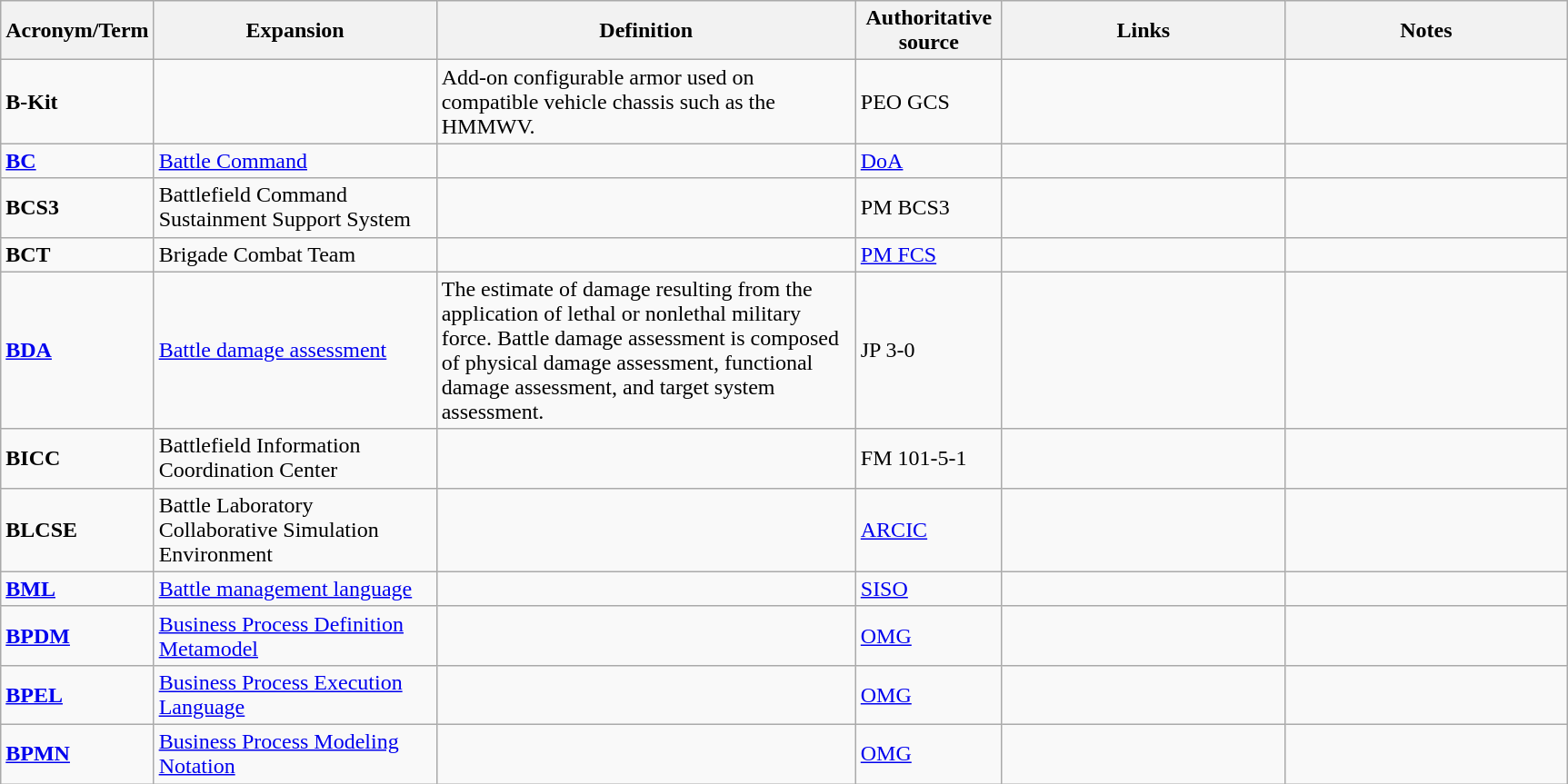<table class="wikitable">
<tr>
<th width="100">Acronym/Term</th>
<th width="200">Expansion</th>
<th width="300">Definition</th>
<th width="100">Authoritative source</th>
<th width="200">Links</th>
<th width="200">Notes</th>
</tr>
<tr>
<td><strong>B-Kit</strong></td>
<td></td>
<td>Add-on configurable armor used on compatible vehicle chassis such as the HMMWV.</td>
<td>PEO GCS</td>
<td></td>
<td></td>
</tr>
<tr>
<td><strong><a href='#'>BC</a></strong></td>
<td><a href='#'>Battle Command</a></td>
<td></td>
<td><a href='#'>DoA</a></td>
<td></td>
<td></td>
</tr>
<tr>
<td><strong>BCS3</strong></td>
<td>Battlefield Command Sustainment Support System</td>
<td></td>
<td>PM BCS3</td>
<td></td>
<td></td>
</tr>
<tr>
<td><strong>BCT</strong></td>
<td>Brigade Combat Team</td>
<td></td>
<td><a href='#'>PM FCS</a></td>
<td></td>
<td></td>
</tr>
<tr>
<td><strong><a href='#'>BDA</a></strong></td>
<td><a href='#'>Battle damage assessment</a></td>
<td>The estimate of damage resulting from the application of lethal or nonlethal military force. Battle damage assessment is composed of physical damage assessment, functional damage assessment, and target system assessment.</td>
<td>JP 3-0</td>
<td></td>
<td></td>
</tr>
<tr>
<td><strong>BICC</strong></td>
<td>Battlefield Information Coordination Center</td>
<td></td>
<td>FM 101-5-1</td>
<td></td>
<td></td>
</tr>
<tr>
<td><strong>BLCSE</strong></td>
<td>Battle Laboratory Collaborative Simulation Environment</td>
<td></td>
<td><a href='#'>ARCIC</a></td>
<td></td>
<td></td>
</tr>
<tr>
<td><strong><a href='#'>BML</a></strong></td>
<td><a href='#'>Battle management language</a></td>
<td></td>
<td><a href='#'>SISO</a></td>
<td></td>
<td></td>
</tr>
<tr>
<td><strong><a href='#'>BPDM</a></strong></td>
<td><a href='#'>Business Process Definition Metamodel</a></td>
<td></td>
<td><a href='#'>OMG</a></td>
<td></td>
<td></td>
</tr>
<tr>
<td><strong><a href='#'>BPEL</a></strong></td>
<td><a href='#'>Business Process Execution Language</a></td>
<td></td>
<td><a href='#'>OMG</a></td>
<td></td>
<td></td>
</tr>
<tr>
<td><strong><a href='#'>BPMN</a></strong></td>
<td><a href='#'>Business Process Modeling Notation</a></td>
<td></td>
<td><a href='#'>OMG</a></td>
<td></td>
<td></td>
</tr>
</table>
